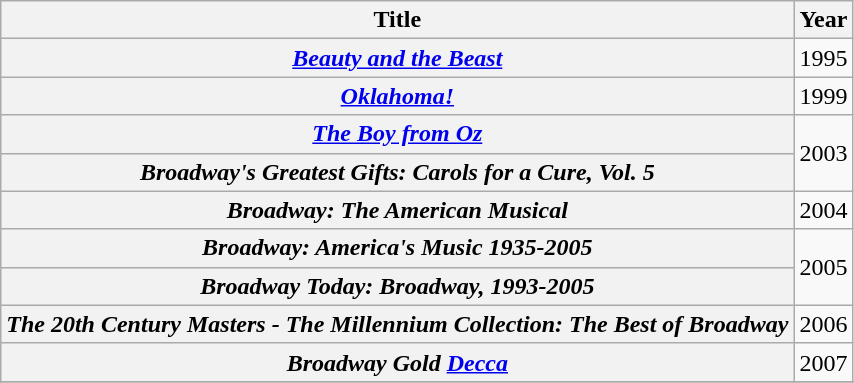<table class="wikitable plainrowheaders" style="text-align:center;" border="1">
<tr>
<th scope="col">Title</th>
<th scope="col">Year</th>
</tr>
<tr>
<th scope="row"><em><a href='#'>Beauty and the Beast</a></em></th>
<td>1995</td>
</tr>
<tr>
<th scope="row"><em><a href='#'>Oklahoma!</a></em></th>
<td>1999</td>
</tr>
<tr>
<th scope="row"><em><a href='#'>The Boy from Oz</a></em></th>
<td rowspan="2">2003</td>
</tr>
<tr>
<th scope="row"><em>Broadway's Greatest Gifts: Carols for a Cure, Vol. 5</em></th>
</tr>
<tr>
<th scope="row"><em>Broadway: The American Musical</em></th>
<td>2004</td>
</tr>
<tr>
<th scope="row"><em>Broadway: America's Music 1935-2005</em></th>
<td rowspan="2">2005</td>
</tr>
<tr>
<th scope="row"><em>Broadway Today: Broadway, 1993-2005</em></th>
</tr>
<tr>
<th scope="row"><em>The 20th Century Masters - The Millennium Collection: The Best of Broadway</em></th>
<td>2006</td>
</tr>
<tr>
<th scope="row"><em>Broadway Gold <a href='#'>Decca</a></em></th>
<td>2007</td>
</tr>
<tr>
</tr>
</table>
